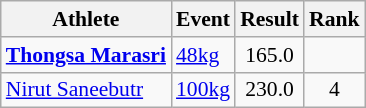<table class=wikitable style="font-size:90%">
<tr>
<th>Athlete</th>
<th>Event</th>
<th>Result</th>
<th>Rank</th>
</tr>
<tr>
<td><strong><a href='#'>Thongsa Marasri</a></strong></td>
<td><a href='#'>48kg</a></td>
<td style="text-align:center;">165.0</td>
<td style="text-align:center;"></td>
</tr>
<tr>
<td><a href='#'>Nirut Saneebutr</a></td>
<td><a href='#'>100kg</a></td>
<td style="text-align:center;">230.0</td>
<td style="text-align:center;">4</td>
</tr>
</table>
